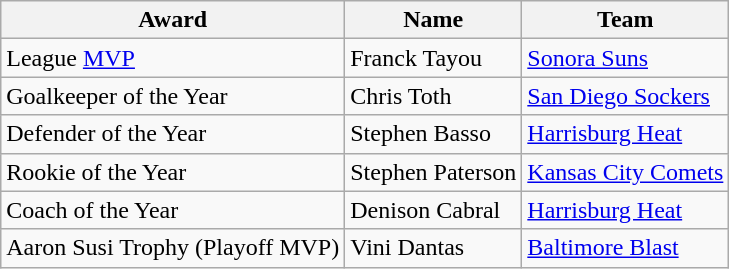<table class="wikitable">
<tr>
<th>Award</th>
<th>Name</th>
<th>Team</th>
</tr>
<tr>
<td>League <a href='#'>MVP</a></td>
<td>Franck Tayou</td>
<td><a href='#'>Sonora Suns</a></td>
</tr>
<tr>
<td>Goalkeeper of the Year</td>
<td>Chris Toth</td>
<td><a href='#'>San Diego Sockers</a></td>
</tr>
<tr>
<td>Defender of the Year</td>
<td>Stephen Basso</td>
<td><a href='#'>Harrisburg Heat</a></td>
</tr>
<tr>
<td>Rookie of the Year</td>
<td>Stephen Paterson</td>
<td><a href='#'>Kansas City Comets</a></td>
</tr>
<tr>
<td>Coach of the Year</td>
<td>Denison Cabral</td>
<td><a href='#'>Harrisburg Heat</a></td>
</tr>
<tr>
<td>Aaron Susi Trophy (Playoff MVP)</td>
<td>Vini Dantas</td>
<td><a href='#'>Baltimore Blast</a></td>
</tr>
</table>
